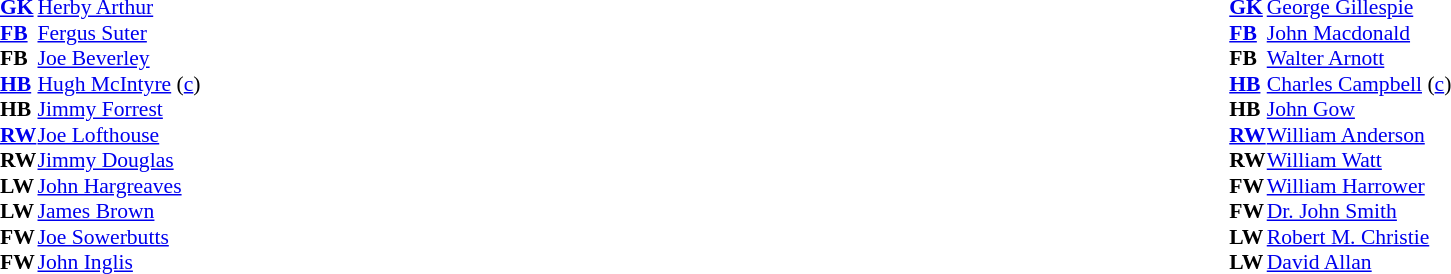<table width="100%">
<tr>
<td valign="top" width="50%"><br><table style="font-size: 90%" cellspacing="0" cellpadding="0">
<tr>
<td colspan="4"></td>
</tr>
<tr>
<th width="25"></th>
<th width="25"></th>
<th width="200"></th>
<th></th>
</tr>
<tr>
<td></td>
<td><strong><a href='#'>GK</a></strong></td>
<td> <a href='#'>Herby Arthur</a></td>
</tr>
<tr>
<td></td>
<td><strong><a href='#'>FB</a></strong></td>
<td> <a href='#'>Fergus Suter</a></td>
</tr>
<tr>
<td></td>
<td><strong>FB</strong></td>
<td> <a href='#'>Joe Beverley</a></td>
</tr>
<tr>
<td></td>
<td><strong><a href='#'>HB</a></strong></td>
<td> <a href='#'>Hugh McIntyre</a> (<a href='#'>c</a>)</td>
</tr>
<tr>
<td></td>
<td><strong>HB</strong></td>
<td> <a href='#'>Jimmy Forrest</a></td>
</tr>
<tr>
<td></td>
<td><strong><a href='#'>RW</a></strong></td>
<td> <a href='#'>Joe Lofthouse</a></td>
</tr>
<tr>
<td></td>
<td><strong>RW</strong></td>
<td> <a href='#'>Jimmy Douglas</a></td>
</tr>
<tr>
<td></td>
<td><strong>LW</strong></td>
<td> <a href='#'>John Hargreaves</a></td>
</tr>
<tr>
<td></td>
<td><strong>LW</strong></td>
<td> <a href='#'>James Brown</a></td>
</tr>
<tr>
<td></td>
<td><strong>FW</strong></td>
<td> <a href='#'>Joe Sowerbutts</a></td>
</tr>
<tr>
<td></td>
<td><strong>FW</strong></td>
<td> <a href='#'>John Inglis</a></td>
</tr>
</table>
</td>
<td valign="top" width="50%"><br><table style="font-size: 90%" cellspacing="0" cellpadding="0" align="center">
<tr>
<td colspan="4"></td>
</tr>
<tr>
<th width="25"></th>
<th width="25"></th>
<th width="200"></th>
<th></th>
</tr>
<tr>
<td></td>
<td><strong><a href='#'>GK</a></strong></td>
<td> <a href='#'>George Gillespie</a></td>
</tr>
<tr>
<td></td>
<td><strong><a href='#'>FB</a></strong></td>
<td> <a href='#'>John Macdonald</a></td>
</tr>
<tr>
<td></td>
<td><strong>FB</strong></td>
<td> <a href='#'>Walter Arnott</a></td>
</tr>
<tr>
<td></td>
<td><strong><a href='#'>HB</a></strong></td>
<td> <a href='#'>Charles Campbell</a> (<a href='#'>c</a>)</td>
</tr>
<tr>
<td></td>
<td><strong>HB</strong></td>
<td> <a href='#'>John Gow</a></td>
</tr>
<tr>
<td></td>
<td><strong><a href='#'>RW</a></strong></td>
<td> <a href='#'>William Anderson</a></td>
</tr>
<tr>
<td></td>
<td><strong>RW</strong></td>
<td> <a href='#'>William Watt</a></td>
</tr>
<tr>
<td></td>
<td><strong>FW</strong></td>
<td> <a href='#'>William Harrower</a></td>
</tr>
<tr>
<td></td>
<td><strong>FW</strong></td>
<td> <a href='#'>Dr. John Smith</a></td>
</tr>
<tr>
<td></td>
<td><strong>LW</strong></td>
<td> <a href='#'>Robert M. Christie</a></td>
</tr>
<tr>
<td></td>
<td><strong>LW</strong></td>
<td> <a href='#'>David Allan</a></td>
</tr>
</table>
</td>
</tr>
</table>
